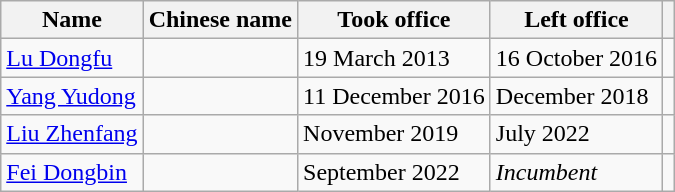<table class="wikitable">
<tr>
<th>Name</th>
<th>Chinese name</th>
<th>Took office</th>
<th>Left office</th>
<th></th>
</tr>
<tr>
<td><a href='#'>Lu Dongfu</a></td>
<td></td>
<td>19 March 2013</td>
<td>16 October 2016</td>
<td></td>
</tr>
<tr>
<td><a href='#'>Yang Yudong</a></td>
<td></td>
<td>11 December 2016</td>
<td>December 2018</td>
<td></td>
</tr>
<tr>
<td><a href='#'>Liu Zhenfang</a></td>
<td></td>
<td>November 2019</td>
<td>July 2022</td>
<td></td>
</tr>
<tr>
<td><a href='#'>Fei Dongbin</a></td>
<td></td>
<td>September 2022</td>
<td><em>Incumbent</em></td>
<td></td>
</tr>
</table>
